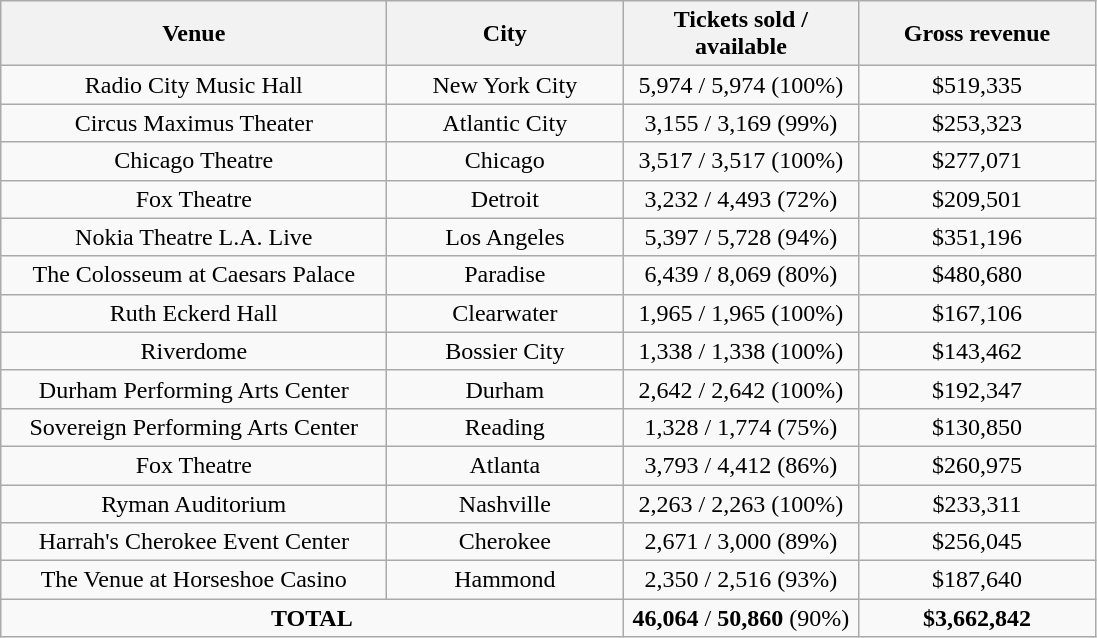<table class="wikitable" style="text-align:center">
<tr>
<th style="width:250px;">Venue</th>
<th style="width:150px;">City</th>
<th style="width:150px;">Tickets sold / available</th>
<th style="width:150px;">Gross revenue</th>
</tr>
<tr>
<td>Radio City Music Hall</td>
<td>New York City</td>
<td>5,974 / 5,974 (100%)</td>
<td>$519,335</td>
</tr>
<tr>
<td>Circus Maximus Theater</td>
<td>Atlantic City</td>
<td>3,155 / 3,169 (99%)</td>
<td>$253,323</td>
</tr>
<tr>
<td>Chicago Theatre</td>
<td>Chicago</td>
<td>3,517 / 3,517 (100%)</td>
<td>$277,071</td>
</tr>
<tr>
<td>Fox Theatre</td>
<td>Detroit</td>
<td>3,232 / 4,493 (72%)</td>
<td>$209,501</td>
</tr>
<tr>
<td>Nokia Theatre L.A. Live</td>
<td>Los Angeles</td>
<td>5,397 / 5,728 (94%)</td>
<td>$351,196</td>
</tr>
<tr>
<td>The Colosseum at Caesars Palace</td>
<td>Paradise</td>
<td>6,439 / 8,069 (80%)</td>
<td>$480,680</td>
</tr>
<tr>
<td>Ruth Eckerd Hall</td>
<td>Clearwater</td>
<td>1,965 / 1,965 (100%)</td>
<td>$167,106</td>
</tr>
<tr>
<td>Riverdome</td>
<td>Bossier City</td>
<td>1,338 / 1,338 (100%)</td>
<td>$143,462</td>
</tr>
<tr>
<td>Durham Performing Arts Center</td>
<td>Durham</td>
<td>2,642 / 2,642 (100%)</td>
<td>$192,347</td>
</tr>
<tr>
<td>Sovereign Performing Arts Center</td>
<td>Reading</td>
<td>1,328 / 1,774 (75%)</td>
<td>$130,850</td>
</tr>
<tr>
<td>Fox Theatre</td>
<td>Atlanta</td>
<td>3,793 / 4,412 (86%)</td>
<td>$260,975</td>
</tr>
<tr>
<td>Ryman Auditorium</td>
<td>Nashville</td>
<td>2,263 / 2,263 (100%)</td>
<td>$233,311</td>
</tr>
<tr>
<td>Harrah's Cherokee Event Center</td>
<td>Cherokee</td>
<td>2,671 / 3,000 (89%)</td>
<td>$256,045</td>
</tr>
<tr>
<td>The Venue at Horseshoe Casino</td>
<td>Hammond</td>
<td>2,350 / 2,516 (93%)</td>
<td>$187,640</td>
</tr>
<tr>
<td colspan="2"><strong>TOTAL</strong></td>
<td><strong>46,064</strong> / <strong>50,860</strong> (90%)</td>
<td><strong>$3,662,842</strong></td>
</tr>
</table>
